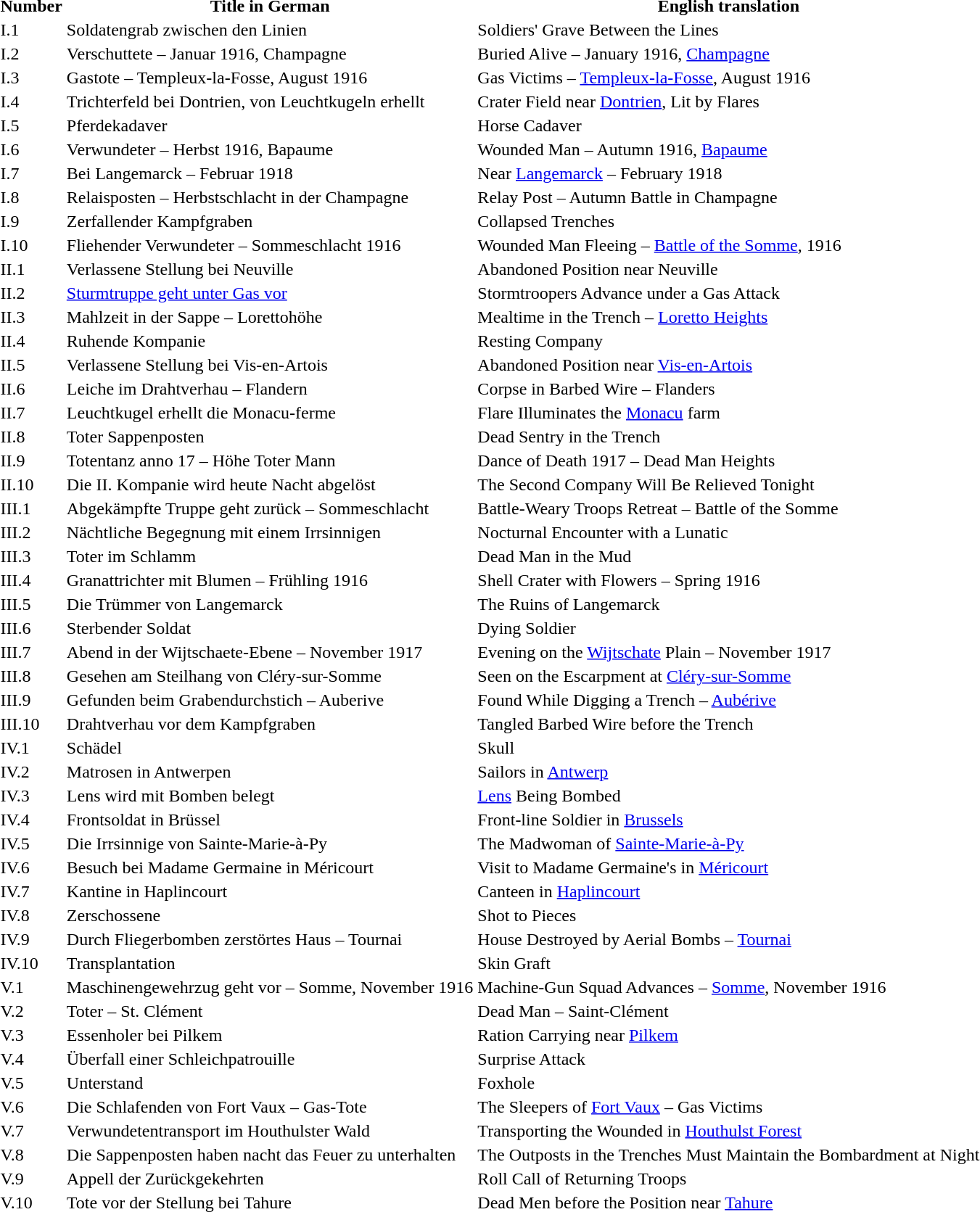<table>
<tr>
<th>Number</th>
<th>Title in German</th>
<th>English translation</th>
</tr>
<tr>
<td>I.1</td>
<td>Soldatengrab zwischen den Linien</td>
<td>Soldiers' Grave Between the Lines</td>
</tr>
<tr>
<td>I.2</td>
<td>Verschuttete – Januar 1916, Champagne</td>
<td>Buried Alive – January 1916, <a href='#'>Champagne</a></td>
</tr>
<tr>
<td>I.3</td>
<td>Gastote – Templeux-la-Fosse, August 1916</td>
<td>Gas Victims – <a href='#'>Templeux-la-Fosse</a>, August 1916</td>
</tr>
<tr>
<td>I.4</td>
<td>Trichterfeld bei Dontrien, von Leuchtkugeln erhellt</td>
<td>Crater Field near <a href='#'>Dontrien</a>, Lit by Flares</td>
</tr>
<tr>
<td>I.5</td>
<td>Pferdekadaver</td>
<td>Horse Cadaver</td>
</tr>
<tr>
<td>I.6</td>
<td>Verwundeter – Herbst 1916, Bapaume</td>
<td>Wounded Man – Autumn 1916, <a href='#'>Bapaume</a></td>
</tr>
<tr>
<td>I.7</td>
<td>Bei Langemarck – Februar 1918</td>
<td>Near <a href='#'>Langemarck</a> – February 1918</td>
</tr>
<tr>
<td>I.8</td>
<td>Relaisposten – Herbstschlacht in der Champagne</td>
<td>Relay Post – Autumn Battle in Champagne</td>
</tr>
<tr>
<td>I.9</td>
<td>Zerfallender Kampfgraben</td>
<td>Collapsed Trenches</td>
</tr>
<tr>
<td>I.10</td>
<td>Fliehender Verwundeter – Sommeschlacht 1916</td>
<td>Wounded Man Fleeing – <a href='#'>Battle of the Somme</a>, 1916</td>
</tr>
<tr>
<td>II.1</td>
<td>Verlassene Stellung bei Neuville</td>
<td>Abandoned Position near Neuville</td>
</tr>
<tr>
<td>II.2</td>
<td><a href='#'>Sturmtruppe geht unter Gas vor</a></td>
<td>Stormtroopers Advance under a Gas Attack</td>
</tr>
<tr>
<td>II.3</td>
<td>Mahlzeit in der Sappe – Lorettohöhe</td>
<td>Mealtime in the Trench – <a href='#'>Loretto Heights</a></td>
</tr>
<tr>
<td>II.4</td>
<td>Ruhende Kompanie</td>
<td>Resting Company</td>
</tr>
<tr>
<td>II.5</td>
<td>Verlassene Stellung bei Vis-en-Artois</td>
<td>Abandoned Position near <a href='#'>Vis-en-Artois</a></td>
</tr>
<tr>
<td>II.6</td>
<td>Leiche im Drahtverhau – Flandern</td>
<td>Corpse in Barbed Wire – Flanders</td>
</tr>
<tr>
<td>II.7</td>
<td>Leuchtkugel erhellt die Monacu-ferme</td>
<td>Flare Illuminates the <a href='#'>Monacu</a> farm</td>
</tr>
<tr>
<td>II.8</td>
<td>Toter Sappenposten</td>
<td>Dead Sentry in the Trench</td>
</tr>
<tr>
<td>II.9</td>
<td>Totentanz anno 17 – Höhe Toter Mann</td>
<td>Dance of Death 1917 – Dead Man Heights</td>
</tr>
<tr>
<td>II.10</td>
<td>Die II. Kompanie wird heute Nacht abgelöst</td>
<td>The Second Company Will Be Relieved Tonight</td>
</tr>
<tr>
<td>III.1</td>
<td>Abgekämpfte Truppe geht zurück – Sommeschlacht</td>
<td>Battle-Weary Troops Retreat – Battle of the Somme</td>
</tr>
<tr>
<td>III.2</td>
<td>Nächtliche Begegnung mit einem Irrsinnigen</td>
<td>Nocturnal Encounter with a Lunatic</td>
</tr>
<tr>
<td>III.3</td>
<td>Toter im Schlamm</td>
<td>Dead Man in the Mud</td>
</tr>
<tr>
<td>III.4</td>
<td>Granattrichter mit Blumen – Frühling 1916</td>
<td>Shell Crater with Flowers – Spring 1916</td>
</tr>
<tr>
<td>III.5</td>
<td>Die Trümmer von Langemarck</td>
<td>The Ruins of Langemarck</td>
</tr>
<tr>
<td>III.6</td>
<td>Sterbender Soldat</td>
<td>Dying Soldier</td>
</tr>
<tr>
<td>III.7</td>
<td>Abend in der Wijtschaete-Ebene – November 1917</td>
<td>Evening on the <a href='#'>Wijtschate</a> Plain – November 1917</td>
</tr>
<tr>
<td>III.8</td>
<td>Gesehen am Steilhang von Cléry-sur-Somme</td>
<td>Seen on the Escarpment at <a href='#'>Cléry-sur-Somme</a></td>
</tr>
<tr>
<td>III.9</td>
<td>Gefunden beim Grabendurchstich – Auberive</td>
<td>Found While Digging a Trench – <a href='#'>Aubérive</a></td>
</tr>
<tr>
<td>III.10</td>
<td>Drahtverhau vor dem Kampfgraben</td>
<td>Tangled Barbed Wire before the Trench</td>
</tr>
<tr>
<td>IV.1</td>
<td>Schädel</td>
<td>Skull</td>
</tr>
<tr>
<td>IV.2</td>
<td>Matrosen in Antwerpen</td>
<td>Sailors in <a href='#'>Antwerp</a></td>
</tr>
<tr>
<td>IV.3</td>
<td>Lens wird mit Bomben belegt</td>
<td><a href='#'>Lens</a> Being Bombed</td>
</tr>
<tr>
<td>IV.4</td>
<td>Frontsoldat in Brüssel</td>
<td>Front-line Soldier in <a href='#'>Brussels</a></td>
</tr>
<tr>
<td>IV.5</td>
<td>Die Irrsinnige von Sainte-Marie-à-Py</td>
<td>The Madwoman of <a href='#'>Sainte-Marie-à-Py</a></td>
</tr>
<tr>
<td>IV.6</td>
<td>Besuch bei Madame Germaine in Méricourt</td>
<td>Visit to Madame Germaine's in <a href='#'>Méricourt</a></td>
</tr>
<tr>
<td>IV.7</td>
<td>Kantine in Haplincourt</td>
<td>Canteen in <a href='#'>Haplincourt</a></td>
</tr>
<tr>
<td>IV.8</td>
<td>Zerschossene</td>
<td>Shot to Pieces</td>
</tr>
<tr>
<td>IV.9</td>
<td>Durch Fliegerbomben zerstörtes Haus – Tournai</td>
<td>House Destroyed by Aerial Bombs – <a href='#'>Tournai</a></td>
</tr>
<tr>
<td>IV.10</td>
<td>Transplantation</td>
<td>Skin Graft</td>
</tr>
<tr>
<td>V.1</td>
<td>Maschinengewehrzug geht vor – Somme, November 1916</td>
<td>Machine-Gun Squad Advances – <a href='#'>Somme</a>, November 1916</td>
</tr>
<tr>
<td>V.2</td>
<td>Toter – St. Clément</td>
<td>Dead Man – Saint-Clément</td>
</tr>
<tr>
<td>V.3</td>
<td>Essenholer bei Pilkem</td>
<td>Ration Carrying near <a href='#'>Pilkem</a></td>
</tr>
<tr>
<td>V.4</td>
<td>Überfall einer Schleichpatrouille</td>
<td>Surprise Attack</td>
</tr>
<tr>
<td>V.5</td>
<td>Unterstand</td>
<td>Foxhole</td>
</tr>
<tr>
<td>V.6</td>
<td>Die Schlafenden von Fort Vaux – Gas-Tote</td>
<td>The Sleepers of <a href='#'>Fort Vaux</a> – Gas Victims</td>
</tr>
<tr>
<td>V.7</td>
<td>Verwundetentransport im Houthulster Wald</td>
<td>Transporting the Wounded in <a href='#'>Houthulst Forest</a></td>
</tr>
<tr>
<td>V.8</td>
<td>Die Sappenposten haben nacht das Feuer zu unterhalten</td>
<td>The Outposts in the Trenches Must Maintain the Bombardment at Night</td>
</tr>
<tr>
<td>V.9</td>
<td>Appell der Zurückgekehrten</td>
<td>Roll Call of Returning Troops</td>
</tr>
<tr>
<td>V.10</td>
<td>Tote vor der Stellung bei Tahure</td>
<td>Dead Men before the Position near <a href='#'>Tahure</a></td>
</tr>
</table>
